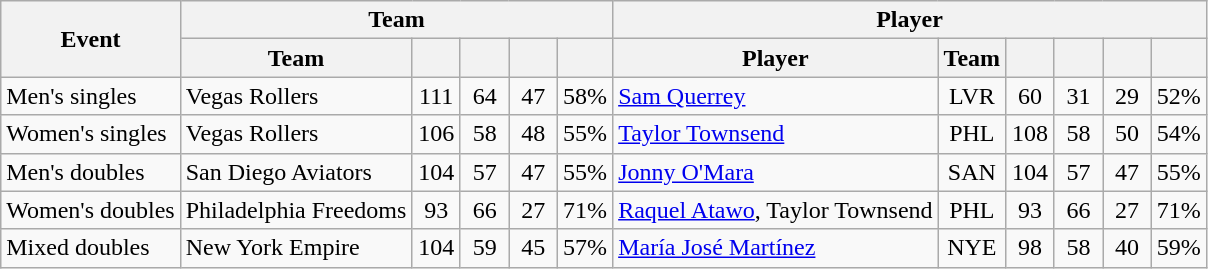<table class="wikitable" style="text-align:center;">
<tr>
<th rowspan="2">Event</th>
<th colspan="5">Team</th>
<th colspan="6">Player</th>
</tr>
<tr>
<th>Team</th>
<th width="25px"></th>
<th width="25px"></th>
<th width="25px"></th>
<th width="25px"></th>
<th>Player</th>
<th>Team</th>
<th width="25px"></th>
<th width="25px"></th>
<th width="25px"></th>
<th width="25px"></th>
</tr>
<tr>
<td align="left">Men's singles</td>
<td align="left">Vegas Rollers</td>
<td>111</td>
<td>64</td>
<td>47</td>
<td>58%</td>
<td align="left"><a href='#'>Sam Querrey</a></td>
<td>LVR</td>
<td>60</td>
<td>31</td>
<td>29</td>
<td>52%</td>
</tr>
<tr>
<td align="left">Women's singles</td>
<td align="left">Vegas Rollers</td>
<td>106</td>
<td>58</td>
<td>48</td>
<td>55%</td>
<td align="left"><a href='#'>Taylor Townsend</a></td>
<td>PHL</td>
<td>108</td>
<td>58</td>
<td>50</td>
<td>54%</td>
</tr>
<tr>
<td align="left">Men's doubles</td>
<td align="left">San Diego Aviators</td>
<td>104</td>
<td>57</td>
<td>47</td>
<td>55%</td>
<td align="left"><a href='#'>Jonny O'Mara</a></td>
<td>SAN</td>
<td>104</td>
<td>57</td>
<td>47</td>
<td>55%</td>
</tr>
<tr>
<td align="left">Women's doubles</td>
<td align="left">Philadelphia Freedoms</td>
<td>93</td>
<td>66</td>
<td>27</td>
<td>71%</td>
<td align="left"><a href='#'>Raquel Atawo</a>, Taylor Townsend</td>
<td>PHL</td>
<td>93</td>
<td>66</td>
<td>27</td>
<td>71%</td>
</tr>
<tr>
<td align="left">Mixed doubles</td>
<td align="left">New York Empire</td>
<td>104</td>
<td>59</td>
<td>45</td>
<td>57%</td>
<td align="left"><a href='#'>María José Martínez</a></td>
<td>NYE</td>
<td>98</td>
<td>58</td>
<td>40</td>
<td>59%</td>
</tr>
</table>
